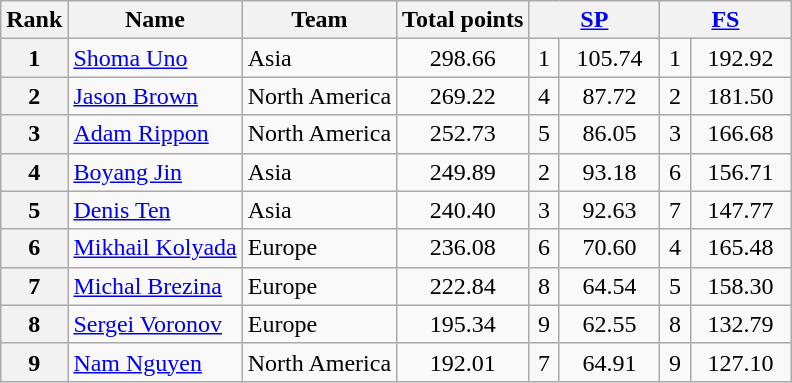<table class="wikitable sortable">
<tr>
<th>Rank</th>
<th>Name</th>
<th>Team</th>
<th>Total points</th>
<th colspan="2" width="80px"><a href='#'>SP</a></th>
<th colspan="2" width="80px"><a href='#'>FS</a></th>
</tr>
<tr>
<th>1</th>
<td><a href='#'>Shoma Uno</a></td>
<td>Asia</td>
<td align="center">298.66</td>
<td align="center">1</td>
<td align="center">105.74</td>
<td align="center">1</td>
<td align="center">192.92</td>
</tr>
<tr>
<th>2</th>
<td><a href='#'>Jason Brown</a></td>
<td>North America</td>
<td align="center">269.22</td>
<td align="center">4</td>
<td align="center">87.72</td>
<td align="center">2</td>
<td align="center">181.50</td>
</tr>
<tr>
<th>3</th>
<td><a href='#'>Adam Rippon</a></td>
<td>North America</td>
<td align="center">252.73</td>
<td align="center">5</td>
<td align="center">86.05</td>
<td align="center">3</td>
<td align="center">166.68</td>
</tr>
<tr>
<th>4</th>
<td><a href='#'>Boyang Jin</a></td>
<td>Asia</td>
<td align="center">249.89</td>
<td align="center">2</td>
<td align="center">93.18</td>
<td align="center">6</td>
<td align="center">156.71</td>
</tr>
<tr>
<th>5</th>
<td><a href='#'>Denis Ten</a></td>
<td>Asia</td>
<td align="center">240.40</td>
<td align="center">3</td>
<td align="center">92.63</td>
<td align="center">7</td>
<td align="center">147.77</td>
</tr>
<tr>
<th>6</th>
<td><a href='#'>Mikhail Kolyada</a></td>
<td>Europe</td>
<td align="center">236.08</td>
<td align="center">6</td>
<td align="center">70.60</td>
<td align="center">4</td>
<td align="center">165.48</td>
</tr>
<tr>
<th>7</th>
<td><a href='#'>Michal Brezina</a></td>
<td>Europe</td>
<td align="center">222.84</td>
<td align="center">8</td>
<td align="center">64.54</td>
<td align="center">5</td>
<td align="center">158.30</td>
</tr>
<tr>
<th>8</th>
<td><a href='#'>Sergei Voronov</a></td>
<td>Europe</td>
<td align="center">195.34</td>
<td align="center">9</td>
<td align="center">62.55</td>
<td align="center">8</td>
<td align="center">132.79</td>
</tr>
<tr>
<th>9</th>
<td><a href='#'>Nam Nguyen</a></td>
<td>North America</td>
<td align="center">192.01</td>
<td align="center">7</td>
<td align="center">64.91</td>
<td align="center">9</td>
<td align="center">127.10</td>
</tr>
</table>
